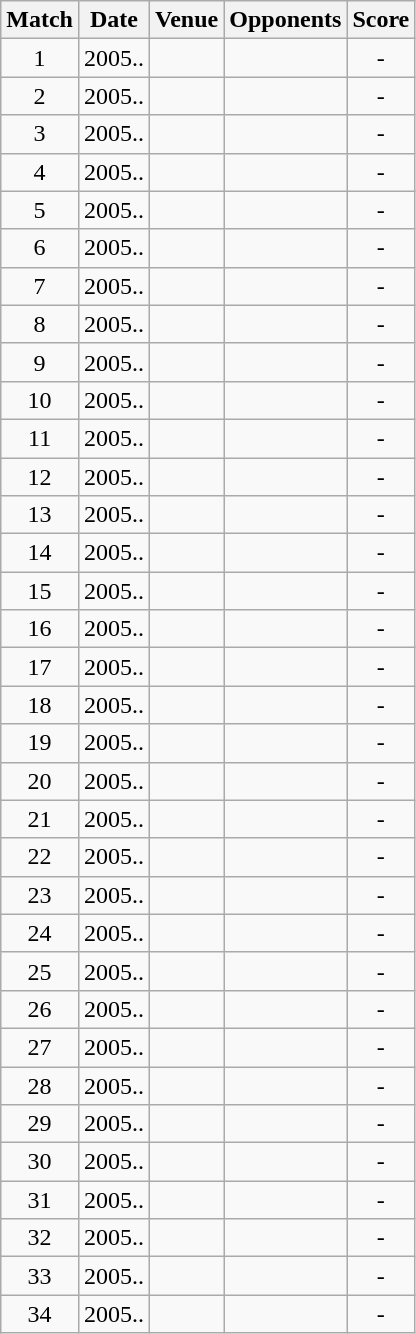<table class="wikitable" style="text-align:center;">
<tr>
<th>Match</th>
<th>Date</th>
<th>Venue</th>
<th>Opponents</th>
<th>Score</th>
</tr>
<tr>
<td>1</td>
<td>2005..</td>
<td></td>
<td></td>
<td>-</td>
</tr>
<tr>
<td>2</td>
<td>2005..</td>
<td></td>
<td></td>
<td>-</td>
</tr>
<tr>
<td>3</td>
<td>2005..</td>
<td></td>
<td></td>
<td>-</td>
</tr>
<tr>
<td>4</td>
<td>2005..</td>
<td></td>
<td></td>
<td>-</td>
</tr>
<tr>
<td>5</td>
<td>2005..</td>
<td></td>
<td></td>
<td>-</td>
</tr>
<tr>
<td>6</td>
<td>2005..</td>
<td></td>
<td></td>
<td>-</td>
</tr>
<tr>
<td>7</td>
<td>2005..</td>
<td></td>
<td></td>
<td>-</td>
</tr>
<tr>
<td>8</td>
<td>2005..</td>
<td></td>
<td></td>
<td>-</td>
</tr>
<tr>
<td>9</td>
<td>2005..</td>
<td></td>
<td></td>
<td>-</td>
</tr>
<tr>
<td>10</td>
<td>2005..</td>
<td></td>
<td></td>
<td>-</td>
</tr>
<tr>
<td>11</td>
<td>2005..</td>
<td></td>
<td></td>
<td>-</td>
</tr>
<tr>
<td>12</td>
<td>2005..</td>
<td></td>
<td></td>
<td>-</td>
</tr>
<tr>
<td>13</td>
<td>2005..</td>
<td></td>
<td></td>
<td>-</td>
</tr>
<tr>
<td>14</td>
<td>2005..</td>
<td></td>
<td></td>
<td>-</td>
</tr>
<tr>
<td>15</td>
<td>2005..</td>
<td></td>
<td></td>
<td>-</td>
</tr>
<tr>
<td>16</td>
<td>2005..</td>
<td></td>
<td></td>
<td>-</td>
</tr>
<tr>
<td>17</td>
<td>2005..</td>
<td></td>
<td></td>
<td>-</td>
</tr>
<tr>
<td>18</td>
<td>2005..</td>
<td></td>
<td></td>
<td>-</td>
</tr>
<tr>
<td>19</td>
<td>2005..</td>
<td></td>
<td></td>
<td>-</td>
</tr>
<tr>
<td>20</td>
<td>2005..</td>
<td></td>
<td></td>
<td>-</td>
</tr>
<tr>
<td>21</td>
<td>2005..</td>
<td></td>
<td></td>
<td>-</td>
</tr>
<tr>
<td>22</td>
<td>2005..</td>
<td></td>
<td></td>
<td>-</td>
</tr>
<tr>
<td>23</td>
<td>2005..</td>
<td></td>
<td></td>
<td>-</td>
</tr>
<tr>
<td>24</td>
<td>2005..</td>
<td></td>
<td></td>
<td>-</td>
</tr>
<tr>
<td>25</td>
<td>2005..</td>
<td></td>
<td></td>
<td>-</td>
</tr>
<tr>
<td>26</td>
<td>2005..</td>
<td></td>
<td></td>
<td>-</td>
</tr>
<tr>
<td>27</td>
<td>2005..</td>
<td></td>
<td></td>
<td>-</td>
</tr>
<tr>
<td>28</td>
<td>2005..</td>
<td></td>
<td></td>
<td>-</td>
</tr>
<tr>
<td>29</td>
<td>2005..</td>
<td></td>
<td></td>
<td>-</td>
</tr>
<tr>
<td>30</td>
<td>2005..</td>
<td></td>
<td></td>
<td>-</td>
</tr>
<tr>
<td>31</td>
<td>2005..</td>
<td></td>
<td></td>
<td>-</td>
</tr>
<tr>
<td>32</td>
<td>2005..</td>
<td></td>
<td></td>
<td>-</td>
</tr>
<tr>
<td>33</td>
<td>2005..</td>
<td></td>
<td></td>
<td>-</td>
</tr>
<tr>
<td>34</td>
<td>2005..</td>
<td></td>
<td></td>
<td>-</td>
</tr>
</table>
